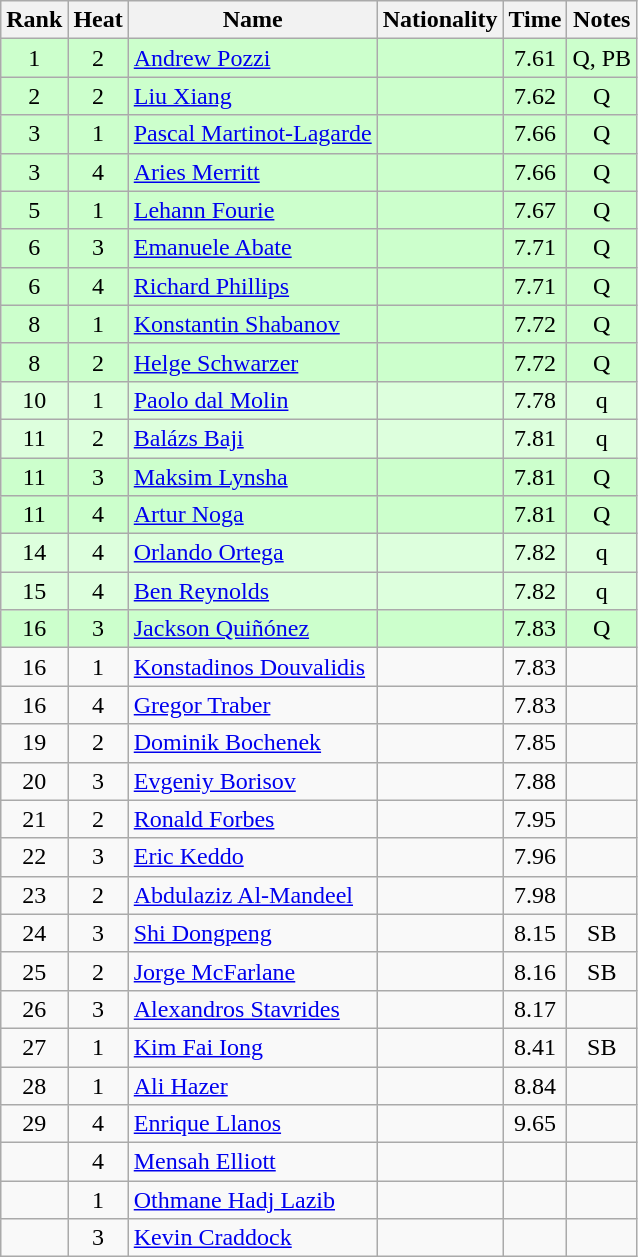<table class="wikitable sortable" style="text-align:center">
<tr>
<th>Rank</th>
<th>Heat</th>
<th>Name</th>
<th>Nationality</th>
<th>Time</th>
<th>Notes</th>
</tr>
<tr bgcolor=ccffcc>
<td>1</td>
<td>2</td>
<td align=left><a href='#'>Andrew Pozzi</a></td>
<td align=left></td>
<td>7.61</td>
<td>Q, PB</td>
</tr>
<tr bgcolor=ccffcc>
<td>2</td>
<td>2</td>
<td align=left><a href='#'>Liu Xiang</a></td>
<td align=left></td>
<td>7.62</td>
<td>Q</td>
</tr>
<tr bgcolor=ccffcc>
<td>3</td>
<td>1</td>
<td align=left><a href='#'>Pascal Martinot-Lagarde</a></td>
<td align=left></td>
<td>7.66</td>
<td>Q</td>
</tr>
<tr bgcolor=ccffcc>
<td>3</td>
<td>4</td>
<td align=left><a href='#'>Aries Merritt</a></td>
<td align=left></td>
<td>7.66</td>
<td>Q</td>
</tr>
<tr bgcolor=ccffcc>
<td>5</td>
<td>1</td>
<td align=left><a href='#'>Lehann Fourie</a></td>
<td align=left></td>
<td>7.67</td>
<td>Q</td>
</tr>
<tr bgcolor=ccffcc>
<td>6</td>
<td>3</td>
<td align=left><a href='#'>Emanuele Abate</a></td>
<td align=left></td>
<td>7.71</td>
<td>Q</td>
</tr>
<tr bgcolor=ccffcc>
<td>6</td>
<td>4</td>
<td align=left><a href='#'>Richard Phillips</a></td>
<td align=left></td>
<td>7.71</td>
<td>Q</td>
</tr>
<tr bgcolor=ccffcc>
<td>8</td>
<td>1</td>
<td align=left><a href='#'>Konstantin Shabanov</a></td>
<td align=left></td>
<td>7.72</td>
<td>Q</td>
</tr>
<tr bgcolor=ccffcc>
<td>8</td>
<td>2</td>
<td align=left><a href='#'>Helge Schwarzer</a></td>
<td align=left></td>
<td>7.72</td>
<td>Q</td>
</tr>
<tr bgcolor=ddffdd>
<td>10</td>
<td>1</td>
<td align=left><a href='#'>Paolo dal Molin</a></td>
<td align=left></td>
<td>7.78</td>
<td>q</td>
</tr>
<tr bgcolor=ddffdd>
<td>11</td>
<td>2</td>
<td align=left><a href='#'>Balázs Baji</a></td>
<td align=left></td>
<td>7.81</td>
<td>q</td>
</tr>
<tr bgcolor=ccffcc>
<td>11</td>
<td>3</td>
<td align=left><a href='#'>Maksim Lynsha</a></td>
<td align=left></td>
<td>7.81</td>
<td>Q</td>
</tr>
<tr bgcolor=ccffcc>
<td>11</td>
<td>4</td>
<td align=left><a href='#'>Artur Noga</a></td>
<td align=left></td>
<td>7.81</td>
<td>Q</td>
</tr>
<tr bgcolor=ddffdd>
<td>14</td>
<td>4</td>
<td align=left><a href='#'>Orlando Ortega</a></td>
<td align=left></td>
<td>7.82</td>
<td>q</td>
</tr>
<tr bgcolor=ddffdd>
<td>15</td>
<td>4</td>
<td align=left><a href='#'>Ben Reynolds</a></td>
<td align=left></td>
<td>7.82</td>
<td>q</td>
</tr>
<tr bgcolor=ccffcc>
<td>16</td>
<td>3</td>
<td align=left><a href='#'>Jackson Quiñónez</a></td>
<td align=left></td>
<td>7.83</td>
<td>Q</td>
</tr>
<tr>
<td>16</td>
<td>1</td>
<td align=left><a href='#'>Konstadinos Douvalidis</a></td>
<td align=left></td>
<td>7.83</td>
<td></td>
</tr>
<tr>
<td>16</td>
<td>4</td>
<td align=left><a href='#'>Gregor Traber</a></td>
<td align=left></td>
<td>7.83</td>
<td></td>
</tr>
<tr>
<td>19</td>
<td>2</td>
<td align=left><a href='#'>Dominik Bochenek</a></td>
<td align=left></td>
<td>7.85</td>
<td></td>
</tr>
<tr>
<td>20</td>
<td>3</td>
<td align=left><a href='#'>Evgeniy Borisov</a></td>
<td align=left></td>
<td>7.88</td>
<td></td>
</tr>
<tr>
<td>21</td>
<td>2</td>
<td align=left><a href='#'>Ronald Forbes</a></td>
<td align=left></td>
<td>7.95</td>
<td></td>
</tr>
<tr>
<td>22</td>
<td>3</td>
<td align=left><a href='#'>Eric Keddo</a></td>
<td align=left></td>
<td>7.96</td>
<td></td>
</tr>
<tr>
<td>23</td>
<td>2</td>
<td align=left><a href='#'>Abdulaziz Al-Mandeel</a></td>
<td align=left></td>
<td>7.98</td>
<td></td>
</tr>
<tr>
<td>24</td>
<td>3</td>
<td align=left><a href='#'>Shi Dongpeng</a></td>
<td align=left></td>
<td>8.15</td>
<td>SB</td>
</tr>
<tr>
<td>25</td>
<td>2</td>
<td align=left><a href='#'>Jorge McFarlane</a></td>
<td align=left></td>
<td>8.16</td>
<td>SB</td>
</tr>
<tr>
<td>26</td>
<td>3</td>
<td align=left><a href='#'>Alexandros Stavrides</a></td>
<td align=left></td>
<td>8.17</td>
<td></td>
</tr>
<tr>
<td>27</td>
<td>1</td>
<td align=left><a href='#'>Kim Fai Iong</a></td>
<td align=left></td>
<td>8.41</td>
<td>SB</td>
</tr>
<tr>
<td>28</td>
<td>1</td>
<td align=left><a href='#'>Ali Hazer</a></td>
<td align=left></td>
<td>8.84</td>
<td></td>
</tr>
<tr>
<td>29</td>
<td>4</td>
<td align=left><a href='#'>Enrique Llanos</a></td>
<td align=left></td>
<td>9.65</td>
<td></td>
</tr>
<tr>
<td></td>
<td>4</td>
<td align=left><a href='#'>Mensah Elliott</a></td>
<td align=left></td>
<td></td>
<td></td>
</tr>
<tr>
<td></td>
<td>1</td>
<td align=left><a href='#'>Othmane Hadj Lazib</a></td>
<td align=left></td>
<td></td>
<td></td>
</tr>
<tr>
<td></td>
<td>3</td>
<td align=left><a href='#'>Kevin Craddock</a></td>
<td align=left></td>
<td></td>
<td></td>
</tr>
</table>
